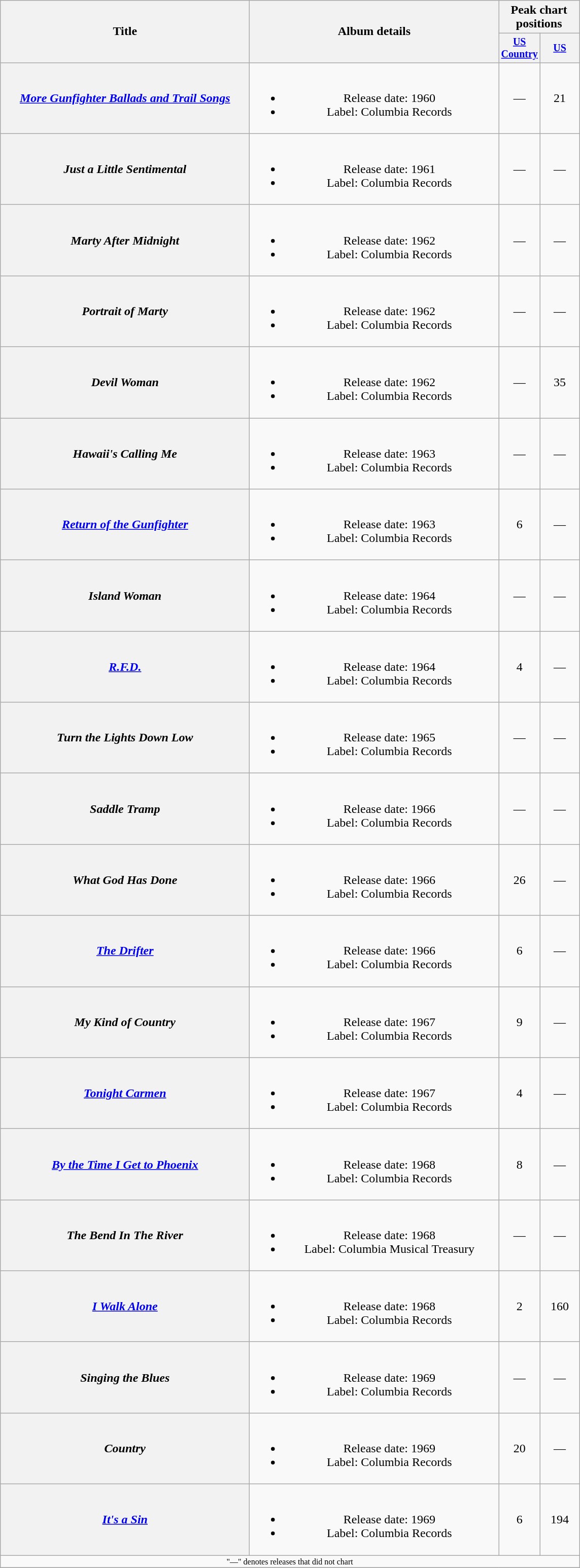<table class="wikitable plainrowheaders" style="text-align:center;">
<tr>
<th rowspan="2" style="width:20em;">Title</th>
<th rowspan="2" style="width:20em;">Album details</th>
<th colspan="2">Peak chart<br>positions</th>
</tr>
<tr style="font-size:smaller;">
<th width="45"><a href='#'>US Country</a><br></th>
<th width="45"><a href='#'>US</a><br></th>
</tr>
<tr>
<th scope="row"><em><a href='#'>More Gunfighter Ballads and Trail Songs</a></em></th>
<td><br><ul><li>Release date: 1960</li><li>Label: Columbia Records</li></ul></td>
<td>—</td>
<td>21</td>
</tr>
<tr>
<th scope="row"><em>Just a Little Sentimental</em></th>
<td><br><ul><li>Release date: 1961</li><li>Label: Columbia Records</li></ul></td>
<td>—</td>
<td>—</td>
</tr>
<tr>
<th scope="row"><em>Marty After Midnight</em></th>
<td><br><ul><li>Release date: 1962</li><li>Label: Columbia Records</li></ul></td>
<td>—</td>
<td>—</td>
</tr>
<tr>
<th scope="row"><em>Portrait of Marty</em></th>
<td><br><ul><li>Release date: 1962</li><li>Label: Columbia Records</li></ul></td>
<td>—</td>
<td>—</td>
</tr>
<tr>
<th scope="row"><em>Devil Woman</em></th>
<td><br><ul><li>Release date: 1962</li><li>Label: Columbia Records</li></ul></td>
<td>—</td>
<td>35</td>
</tr>
<tr>
<th scope="row"><em>Hawaii's Calling Me</em></th>
<td><br><ul><li>Release date: 1963</li><li>Label: Columbia Records</li></ul></td>
<td>—</td>
<td>—</td>
</tr>
<tr>
<th scope="row"><em><a href='#'>Return of the Gunfighter</a></em></th>
<td><br><ul><li>Release date: 1963</li><li>Label: Columbia Records</li></ul></td>
<td>6</td>
<td>—</td>
</tr>
<tr>
<th scope="row"><em>Island Woman</em></th>
<td><br><ul><li>Release date: 1964</li><li>Label: Columbia Records</li></ul></td>
<td>—</td>
<td>—</td>
</tr>
<tr>
<th scope="row"><em><a href='#'>R.F.D.</a></em></th>
<td><br><ul><li>Release date: 1964</li><li>Label: Columbia Records</li></ul></td>
<td>4</td>
<td>—</td>
</tr>
<tr>
<th scope="row"><em>Turn the Lights Down Low</em></th>
<td><br><ul><li>Release date: 1965</li><li>Label: Columbia Records</li></ul></td>
<td>—</td>
<td>—</td>
</tr>
<tr>
<th scope="row"><em>Saddle Tramp</em></th>
<td><br><ul><li>Release date: 1966</li><li>Label: Columbia Records</li></ul></td>
<td>—</td>
<td>—</td>
</tr>
<tr>
<th scope="row"><em>What God Has Done</em></th>
<td><br><ul><li>Release date: 1966</li><li>Label: Columbia Records</li></ul></td>
<td>26</td>
<td>—</td>
</tr>
<tr>
<th scope="row"><em><a href='#'>The Drifter</a></em></th>
<td><br><ul><li>Release date: 1966</li><li>Label: Columbia Records</li></ul></td>
<td>6</td>
<td>—</td>
</tr>
<tr>
<th scope="row"><em>My Kind of Country</em></th>
<td><br><ul><li>Release date: 1967</li><li>Label: Columbia Records</li></ul></td>
<td>9</td>
<td>—</td>
</tr>
<tr>
<th scope="row"><em><a href='#'>Tonight Carmen</a></em></th>
<td><br><ul><li>Release date: 1967</li><li>Label: Columbia Records</li></ul></td>
<td>4</td>
<td>—</td>
</tr>
<tr>
<th scope="row"><em><a href='#'>By the Time I Get to Phoenix</a></em></th>
<td><br><ul><li>Release date: 1968</li><li>Label: Columbia Records</li></ul></td>
<td>8</td>
<td>—</td>
</tr>
<tr>
<th scope="row"><em>The Bend In The River</em></th>
<td><br><ul><li>Release date: 1968</li><li>Label: Columbia Musical Treasury</li></ul></td>
<td>—</td>
<td>—</td>
</tr>
<tr>
<th scope="row"><em><a href='#'>I Walk Alone</a></em></th>
<td><br><ul><li>Release date: 1968</li><li>Label: Columbia Records</li></ul></td>
<td>2</td>
<td>160</td>
</tr>
<tr>
<th scope="row"><em>Singing the Blues</em></th>
<td><br><ul><li>Release date: 1969</li><li>Label: Columbia Records</li></ul></td>
<td>—</td>
<td>—</td>
</tr>
<tr>
<th scope="row"><em>Country</em></th>
<td><br><ul><li>Release date: 1969</li><li>Label: Columbia Records</li></ul></td>
<td>20</td>
<td>—</td>
</tr>
<tr>
<th scope="row"><em><a href='#'>It's a Sin</a></em></th>
<td><br><ul><li>Release date: 1969</li><li>Label: Columbia Records</li></ul></td>
<td>6</td>
<td>194</td>
</tr>
<tr>
<td colspan="4" style="font-size:8pt">"—" denotes releases that did not chart</td>
</tr>
<tr>
</tr>
</table>
